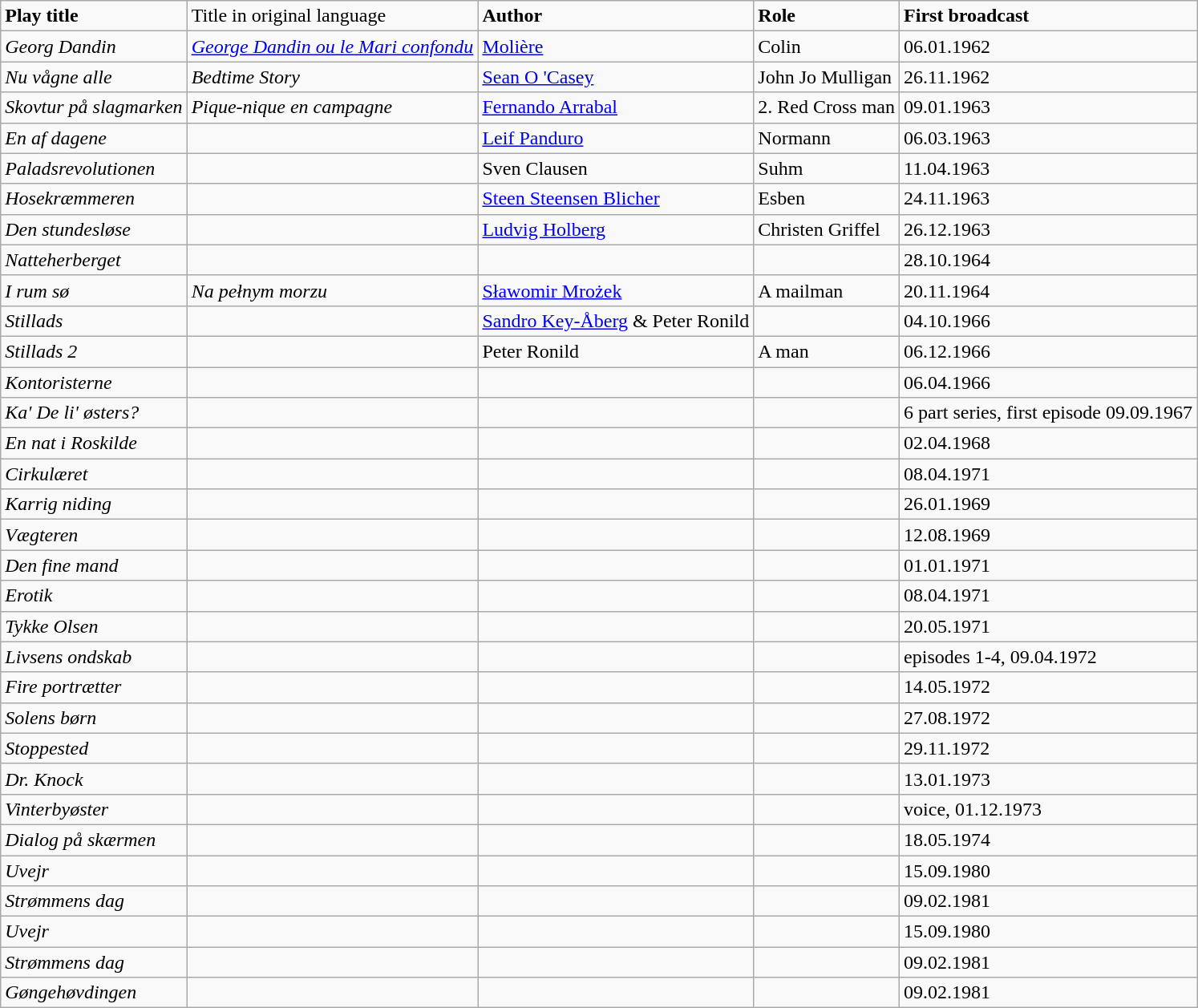<table class="wikitable">
<tr>
<td><strong>Play title</strong></td>
<td>Title in original language</td>
<td><strong>Author</strong></td>
<td><strong>Role</strong></td>
<td><strong>First broadcast</strong></td>
</tr>
<tr>
<td><em>Georg Dandin</em></td>
<td><em><a href='#'>George Dandin ou le Mari confondu</a></em></td>
<td><a href='#'>Molière</a></td>
<td>Colin</td>
<td>06.01.1962</td>
</tr>
<tr>
<td><em>Nu vågne alle</em></td>
<td><em>Bedtime Story</em></td>
<td><a href='#'>Sean O 'Casey</a></td>
<td>John Jo Mulligan</td>
<td>26.11.1962</td>
</tr>
<tr>
<td><em>Skovtur på slagmarken</em></td>
<td><em>Pique-nique en campagne</em></td>
<td><a href='#'>Fernando Arrabal</a></td>
<td>2. Red Cross man</td>
<td>09.01.1963</td>
</tr>
<tr>
<td><em>En af dagene</em></td>
<td></td>
<td><a href='#'>Leif Panduro</a></td>
<td>Normann</td>
<td>06.03.1963</td>
</tr>
<tr>
<td><em>Paladsrevolutionen</em></td>
<td></td>
<td>Sven Clausen</td>
<td>Suhm</td>
<td>11.04.1963</td>
</tr>
<tr>
<td><em>Hosekræmmeren</em></td>
<td></td>
<td><a href='#'>Steen Steensen Blicher</a></td>
<td>Esben</td>
<td>24.11.1963</td>
</tr>
<tr>
<td><em>Den stundesløse</em></td>
<td></td>
<td><a href='#'>Ludvig Holberg</a></td>
<td>Christen Griffel</td>
<td>26.12.1963</td>
</tr>
<tr>
<td><em>Natteherberget</em></td>
<td></td>
<td></td>
<td></td>
<td>28.10.1964</td>
</tr>
<tr>
<td><em>I rum sø</em></td>
<td><em>Na pełnym morzu</em></td>
<td><a href='#'>Sławomir Mrożek</a></td>
<td>A mailman</td>
<td>20.11.1964</td>
</tr>
<tr>
<td><em>Stillads</em></td>
<td></td>
<td><a href='#'>Sandro Key-Åberg</a> & Peter Ronild</td>
<td></td>
<td>04.10.1966</td>
</tr>
<tr>
<td><em>Stillads 2</em></td>
<td></td>
<td>Peter Ronild</td>
<td>A man</td>
<td>06.12.1966</td>
</tr>
<tr>
<td><em>Kontoristerne</em></td>
<td></td>
<td></td>
<td></td>
<td>06.04.1966</td>
</tr>
<tr>
<td><em>Ka' De li' østers?</em></td>
<td></td>
<td></td>
<td></td>
<td>6 part series, first episode 09.09.1967</td>
</tr>
<tr>
<td><em>En nat i Roskilde</em></td>
<td></td>
<td></td>
<td></td>
<td>02.04.1968</td>
</tr>
<tr>
<td><em>Cirkulæret</em></td>
<td></td>
<td></td>
<td></td>
<td>08.04.1971</td>
</tr>
<tr>
<td><em>Karrig niding</em></td>
<td></td>
<td></td>
<td></td>
<td>26.01.1969</td>
</tr>
<tr>
<td><em>Vægteren</em></td>
<td></td>
<td></td>
<td></td>
<td>12.08.1969</td>
</tr>
<tr>
<td><em>Den fine mand</em></td>
<td></td>
<td></td>
<td></td>
<td>01.01.1971</td>
</tr>
<tr>
<td><em>Erotik</em></td>
<td></td>
<td></td>
<td></td>
<td>08.04.1971</td>
</tr>
<tr>
<td><em>Tykke Olsen</em></td>
<td></td>
<td></td>
<td></td>
<td>20.05.1971</td>
</tr>
<tr>
<td><em>Livsens ondskab</em></td>
<td></td>
<td></td>
<td></td>
<td>episodes 1-4, 09.04.1972</td>
</tr>
<tr>
<td><em>Fire portrætter</em></td>
<td></td>
<td></td>
<td></td>
<td>14.05.1972</td>
</tr>
<tr>
<td><em>Solens børn</em></td>
<td></td>
<td></td>
<td></td>
<td>27.08.1972</td>
</tr>
<tr>
<td><em>Stoppested</em></td>
<td></td>
<td></td>
<td></td>
<td>29.11.1972</td>
</tr>
<tr>
<td><em>Dr. Knock</em></td>
<td></td>
<td></td>
<td></td>
<td>13.01.1973</td>
</tr>
<tr>
<td><em>Vinterbyøster</em></td>
<td></td>
<td></td>
<td></td>
<td>voice, 01.12.1973</td>
</tr>
<tr>
<td><em>Dialog på skærmen</em></td>
<td></td>
<td></td>
<td></td>
<td>18.05.1974</td>
</tr>
<tr>
<td><em>Uvejr</em></td>
<td></td>
<td></td>
<td></td>
<td>15.09.1980</td>
</tr>
<tr>
<td><em>Strømmens dag</em></td>
<td></td>
<td></td>
<td></td>
<td>09.02.1981</td>
</tr>
<tr>
<td><em>Uvejr</em></td>
<td></td>
<td></td>
<td></td>
<td>15.09.1980</td>
</tr>
<tr>
<td><em>Strømmens dag</em></td>
<td></td>
<td></td>
<td></td>
<td>09.02.1981</td>
</tr>
<tr>
<td><em>Gøngehøvdingen</em></td>
<td></td>
<td></td>
<td></td>
<td>09.02.1981</td>
</tr>
</table>
